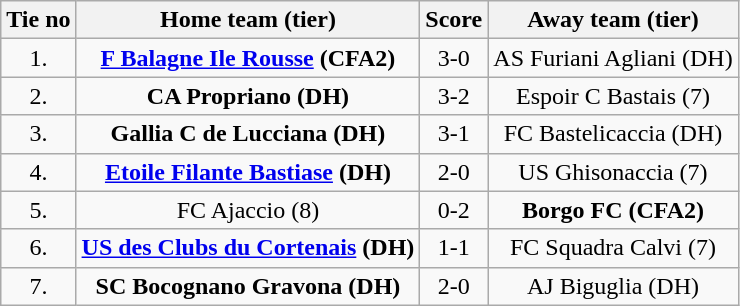<table class="wikitable" style="text-align: center">
<tr>
<th>Tie no</th>
<th>Home team (tier)</th>
<th>Score</th>
<th>Away team (tier)</th>
</tr>
<tr>
<td>1.</td>
<td><strong><a href='#'>F Balagne Ile Rousse</a> (CFA2)</strong></td>
<td>3-0</td>
<td>AS Furiani Agliani (DH)</td>
</tr>
<tr>
<td>2.</td>
<td><strong>CA Propriano (DH)</strong></td>
<td>3-2</td>
<td>Espoir C Bastais (7)</td>
</tr>
<tr>
<td>3.</td>
<td><strong>Gallia C de Lucciana (DH)</strong></td>
<td>3-1</td>
<td>FC Bastelicaccia (DH)</td>
</tr>
<tr>
<td>4.</td>
<td><strong><a href='#'>Etoile Filante Bastiase</a> (DH)</strong></td>
<td>2-0</td>
<td>US Ghisonaccia (7)</td>
</tr>
<tr>
<td>5.</td>
<td>FC Ajaccio (8)</td>
<td>0-2</td>
<td><strong>Borgo FC (CFA2)</strong></td>
</tr>
<tr>
<td>6.</td>
<td><strong><a href='#'>US des Clubs du Cortenais</a> (DH)</strong></td>
<td>1-1 </td>
<td>FC Squadra Calvi (7)</td>
</tr>
<tr>
<td>7.</td>
<td><strong>SC Bocognano Gravona (DH)</strong></td>
<td>2-0 </td>
<td>AJ Biguglia (DH)</td>
</tr>
</table>
